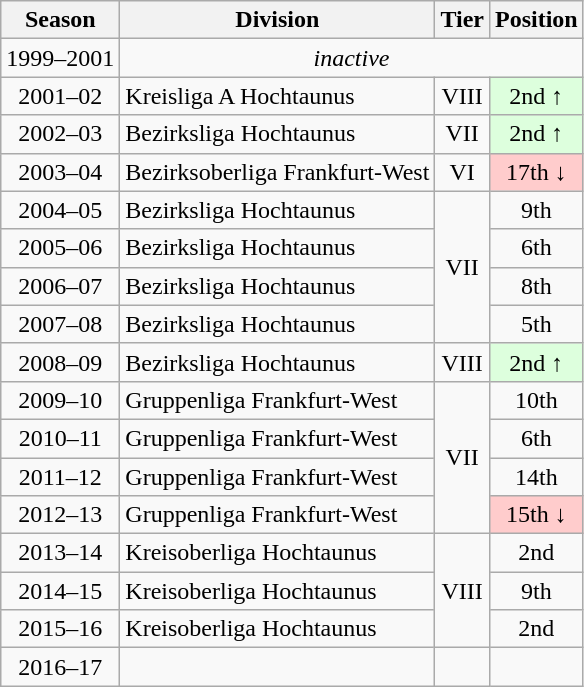<table class="wikitable">
<tr>
<th>Season</th>
<th>Division</th>
<th>Tier</th>
<th>Position</th>
</tr>
<tr align="center">
<td>1999–2001</td>
<td align="center" colspan=3><em>inactive</em></td>
</tr>
<tr align="center">
<td>2001–02</td>
<td align="left">Kreisliga A Hochtaunus</td>
<td>VIII</td>
<td bgcolor="#ddffdd">2nd ↑</td>
</tr>
<tr align="center">
<td>2002–03</td>
<td align="left">Bezirksliga Hochtaunus</td>
<td>VII</td>
<td bgcolor="#ddffdd">2nd ↑</td>
</tr>
<tr align="center">
<td>2003–04</td>
<td align="left">Bezirksoberliga Frankfurt-West</td>
<td>VI</td>
<td bgcolor="#ffcccc">17th ↓</td>
</tr>
<tr align="center">
<td>2004–05</td>
<td align="left">Bezirksliga Hochtaunus</td>
<td rowspan=4>VII</td>
<td>9th</td>
</tr>
<tr align="center">
<td>2005–06</td>
<td align="left">Bezirksliga Hochtaunus</td>
<td>6th</td>
</tr>
<tr align="center">
<td>2006–07</td>
<td align="left">Bezirksliga Hochtaunus</td>
<td>8th</td>
</tr>
<tr align="center">
<td>2007–08</td>
<td align="left">Bezirksliga Hochtaunus</td>
<td>5th</td>
</tr>
<tr align="center">
<td>2008–09</td>
<td align="left">Bezirksliga Hochtaunus</td>
<td>VIII</td>
<td bgcolor="#ddffdd">2nd ↑</td>
</tr>
<tr align="center">
<td>2009–10</td>
<td align="left">Gruppenliga Frankfurt-West</td>
<td rowspan=4>VII</td>
<td>10th</td>
</tr>
<tr align="center">
<td>2010–11</td>
<td align="left">Gruppenliga Frankfurt-West</td>
<td>6th</td>
</tr>
<tr align="center">
<td>2011–12</td>
<td align="left">Gruppenliga Frankfurt-West</td>
<td>14th</td>
</tr>
<tr align="center">
<td>2012–13</td>
<td align="left">Gruppenliga Frankfurt-West</td>
<td bgcolor="#ffcccc">15th ↓</td>
</tr>
<tr align="center">
<td>2013–14</td>
<td align="left">Kreisoberliga Hochtaunus</td>
<td rowspan=3>VIII</td>
<td>2nd</td>
</tr>
<tr align="center">
<td>2014–15</td>
<td align="left">Kreisoberliga Hochtaunus</td>
<td>9th</td>
</tr>
<tr align="center">
<td>2015–16</td>
<td align="left">Kreisoberliga Hochtaunus</td>
<td>2nd</td>
</tr>
<tr align="center">
<td>2016–17</td>
<td align="left"></td>
<td></td>
<td></td>
</tr>
</table>
